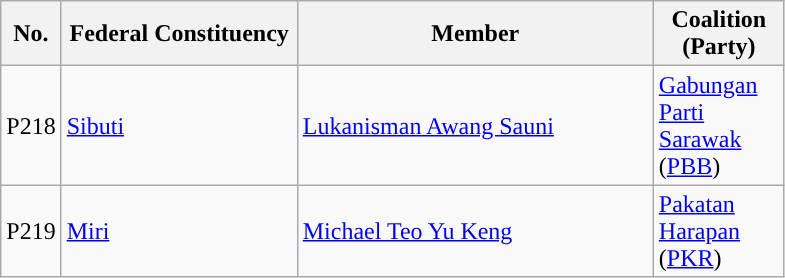<table class="wikitable">
<tr>
<th width="30">No.</th>
<th width="150">Federal Constituency</th>
<th width="230">Member</th>
<th width="80">Coalition (Party)</th>
</tr>
<tr>
<td>P218</td>
<td><a href='#'>Sibuti</a></td>
<td><a href='#'>Lukanisman Awang Sauni</a></td>
<td><a href='#'>Gabungan Parti Sarawak</a> (<a href='#'>PBB</a>)</td>
</tr>
<tr>
<td>P219</td>
<td><a href='#'>Miri</a></td>
<td><a href='#'>Michael Teo Yu Keng</a></td>
<td><a href='#'>Pakatan Harapan</a> (<a href='#'>PKR</a>)</td>
</tr>
</table>
